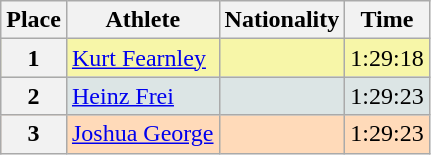<table class="wikitable sortable">
<tr>
<th>Place</th>
<th>Athlete</th>
<th>Nationality</th>
<th>Time</th>
</tr>
<tr bgcolor="#F7F6A8">
<th>1</th>
<td><a href='#'>Kurt Fearnley</a></td>
<td></td>
<td>1:29:18</td>
</tr>
<tr bgcolor="#DCE5E5">
<th>2</th>
<td><a href='#'>Heinz Frei</a></td>
<td></td>
<td>1:29:23</td>
</tr>
<tr bgcolor="#FFDAB9">
<th>3</th>
<td><a href='#'>Joshua George</a></td>
<td></td>
<td>1:29:23</td>
</tr>
</table>
